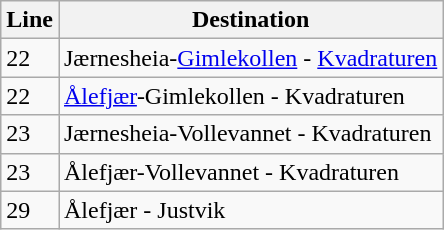<table class="wikitable sortable">
<tr>
<th>Line</th>
<th>Destination </th>
</tr>
<tr>
<td>22</td>
<td>Jærnesheia-<a href='#'>Gimlekollen</a> - <a href='#'>Kvadraturen</a></td>
</tr>
<tr>
<td>22</td>
<td><a href='#'>Ålefjær</a>-Gimlekollen - Kvadraturen</td>
</tr>
<tr>
<td>23</td>
<td>Jærnesheia-Vollevannet - Kvadraturen</td>
</tr>
<tr>
<td>23</td>
<td>Ålefjær-Vollevannet - Kvadraturen</td>
</tr>
<tr>
<td>29</td>
<td>Ålefjær - Justvik</td>
</tr>
</table>
